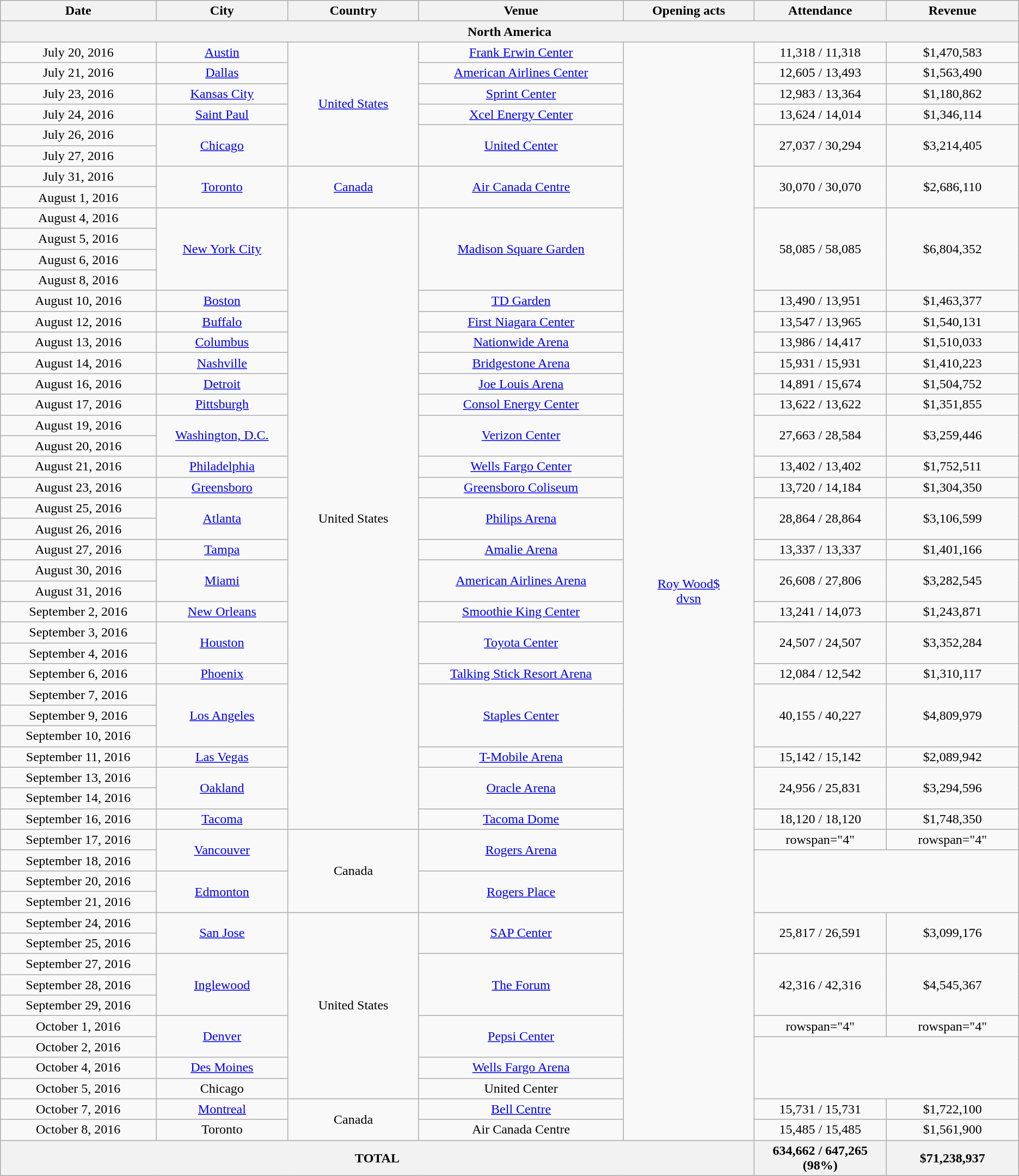<table class="wikitable" style="text-align:center;">
<tr>
<th scope="col" style="width:12em;">Date</th>
<th scope="col" style="width:10em;">City</th>
<th scope="col" style="width:10em;">Country</th>
<th scope="col" style="width:16em;">Venue</th>
<th scope="col" style="width:10em;">Opening acts</th>
<th scope="col" style="width:10em;">Attendance</th>
<th scope="col" style="width:10em;">Revenue</th>
</tr>
<tr>
<th colspan="7" style="text-align:center;"><strong>North America</strong></th>
</tr>
<tr>
<td>July 20, 2016</td>
<td><a href='#'>Austin</a></td>
<td rowspan="6"><a href='#'>United States</a></td>
<td><a href='#'>Frank Erwin Center</a></td>
<td rowspan="53"><a href='#'>Roy Wood$</a><br><a href='#'>dvsn</a></td>
<td>11,318 / 11,318</td>
<td>$1,470,583</td>
</tr>
<tr>
<td>July 21, 2016</td>
<td><a href='#'>Dallas</a></td>
<td><a href='#'>American Airlines Center</a></td>
<td>12,605 / 13,493</td>
<td>$1,563,490</td>
</tr>
<tr>
<td>July 23, 2016</td>
<td><a href='#'>Kansas City</a></td>
<td><a href='#'>Sprint Center</a></td>
<td>12,983 / 13,364</td>
<td>$1,180,862</td>
</tr>
<tr>
<td>July 24, 2016</td>
<td><a href='#'>Saint Paul</a></td>
<td><a href='#'>Xcel Energy Center</a></td>
<td>13,624 / 14,014</td>
<td>$1,346,114</td>
</tr>
<tr>
<td>July 26, 2016</td>
<td rowspan="2"><a href='#'>Chicago</a></td>
<td rowspan="2"><a href='#'>United Center</a></td>
<td rowspan="2">27,037 / 30,294</td>
<td rowspan="2">$3,214,405</td>
</tr>
<tr>
<td>July 27, 2016</td>
</tr>
<tr>
<td>July 31, 2016</td>
<td rowspan="2"><a href='#'>Toronto</a></td>
<td rowspan="2"><a href='#'>Canada</a></td>
<td rowspan="2"><a href='#'>Air Canada Centre</a></td>
<td rowspan="2">30,070 / 30,070</td>
<td rowspan="2">$2,686,110</td>
</tr>
<tr>
<td>August 1, 2016</td>
</tr>
<tr>
<td>August 4, 2016</td>
<td rowspan="4"><a href='#'>New York City</a></td>
<td rowspan="30">United States</td>
<td rowspan="4"><a href='#'>Madison Square Garden</a></td>
<td rowspan="4">58,085 / 58,085</td>
<td rowspan="4">$6,804,352</td>
</tr>
<tr>
<td>August 5, 2016</td>
</tr>
<tr>
<td>August 6, 2016</td>
</tr>
<tr>
<td>August 8, 2016</td>
</tr>
<tr>
<td>August 10, 2016</td>
<td><a href='#'>Boston</a></td>
<td><a href='#'>TD Garden</a></td>
<td>13,490 / 13,951</td>
<td>$1,463,377</td>
</tr>
<tr>
<td>August 12, 2016</td>
<td><a href='#'>Buffalo</a></td>
<td><a href='#'>First Niagara Center</a></td>
<td>13,547 / 13,965</td>
<td>$1,540,131</td>
</tr>
<tr>
<td>August 13, 2016</td>
<td><a href='#'>Columbus</a></td>
<td><a href='#'>Nationwide Arena</a></td>
<td>13,986 / 14,417</td>
<td>$1,510,033</td>
</tr>
<tr>
<td>August 14, 2016</td>
<td><a href='#'>Nashville</a></td>
<td><a href='#'>Bridgestone Arena</a></td>
<td>15,931 / 15,931</td>
<td>$1,410,223</td>
</tr>
<tr>
<td>August 16, 2016</td>
<td><a href='#'>Detroit</a></td>
<td><a href='#'>Joe Louis Arena</a></td>
<td>14,891 / 15,674</td>
<td>$1,504,752</td>
</tr>
<tr>
<td>August 17, 2016</td>
<td><a href='#'>Pittsburgh</a></td>
<td><a href='#'>Consol Energy Center</a></td>
<td>13,622 / 13,622</td>
<td>$1,351,855</td>
</tr>
<tr>
<td>August 19, 2016</td>
<td rowspan="2"><a href='#'>Washington, D.C.</a></td>
<td rowspan="2"><a href='#'>Verizon Center</a></td>
<td rowspan="2">27,663 / 28,584</td>
<td rowspan="2">$3,259,446</td>
</tr>
<tr>
<td>August 20, 2016</td>
</tr>
<tr>
<td>August 21, 2016</td>
<td><a href='#'>Philadelphia</a></td>
<td><a href='#'>Wells Fargo Center</a></td>
<td>13,402 / 13,402</td>
<td>$1,752,511</td>
</tr>
<tr>
<td>August 23, 2016</td>
<td><a href='#'>Greensboro</a></td>
<td><a href='#'>Greensboro Coliseum</a></td>
<td>13,720 / 14,184</td>
<td>$1,304,350</td>
</tr>
<tr>
<td>August 25, 2016</td>
<td rowspan="2"><a href='#'>Atlanta</a></td>
<td rowspan="2"><a href='#'>Philips Arena</a></td>
<td rowspan="2">28,864 / 28,864</td>
<td rowspan="2">$3,106,599</td>
</tr>
<tr>
<td>August 26, 2016</td>
</tr>
<tr>
<td>August 27, 2016</td>
<td><a href='#'>Tampa</a></td>
<td><a href='#'>Amalie Arena</a></td>
<td>13,337 / 13,337</td>
<td>$1,401,166</td>
</tr>
<tr>
<td>August 30, 2016</td>
<td rowspan="2"><a href='#'>Miami</a></td>
<td rowspan="2"><a href='#'>American Airlines Arena</a></td>
<td rowspan="2">26,608 / 27,806</td>
<td rowspan="2">$3,282,545</td>
</tr>
<tr>
<td>August 31, 2016</td>
</tr>
<tr>
<td>September 2, 2016</td>
<td><a href='#'>New Orleans</a></td>
<td><a href='#'>Smoothie King Center</a></td>
<td>13,241 / 14,073</td>
<td>$1,243,871</td>
</tr>
<tr>
<td>September 3, 2016</td>
<td rowspan="2"><a href='#'>Houston</a></td>
<td rowspan="2"><a href='#'>Toyota Center</a></td>
<td rowspan="2">24,507 / 24,507</td>
<td rowspan="2">$3,352,284</td>
</tr>
<tr>
<td>September 4, 2016</td>
</tr>
<tr>
<td>September 6, 2016</td>
<td><a href='#'>Phoenix</a></td>
<td><a href='#'>Talking Stick Resort Arena</a></td>
<td>12,084 / 12,542</td>
<td>$1,310,117</td>
</tr>
<tr>
<td>September 7, 2016</td>
<td rowspan="3"><a href='#'>Los Angeles</a></td>
<td rowspan="3"><a href='#'>Staples Center</a></td>
<td rowspan="3">40,155 / 40,227</td>
<td rowspan="3">$4,809,979</td>
</tr>
<tr>
<td>September 9, 2016</td>
</tr>
<tr>
<td>September 10, 2016</td>
</tr>
<tr>
<td>September 11, 2016</td>
<td><a href='#'>Las Vegas</a></td>
<td><a href='#'>T-Mobile Arena</a></td>
<td>15,142 / 15,142</td>
<td>$2,089,942</td>
</tr>
<tr>
<td>September 13, 2016</td>
<td rowspan="2"><a href='#'>Oakland</a></td>
<td rowspan="2"><a href='#'>Oracle Arena</a></td>
<td rowspan="2">24,956 / 25,831</td>
<td rowspan="2">$3,294,596</td>
</tr>
<tr>
<td>September 14, 2016</td>
</tr>
<tr>
<td>September 16, 2016</td>
<td><a href='#'>Tacoma</a></td>
<td><a href='#'>Tacoma Dome</a></td>
<td>18,120 / 18,120</td>
<td>$1,748,350</td>
</tr>
<tr>
<td>September 17, 2016</td>
<td rowspan="2"><a href='#'>Vancouver</a></td>
<td rowspan="4">Canada</td>
<td rowspan="2"><a href='#'>Rogers Arena</a></td>
<td>rowspan="4" </td>
<td>rowspan="4" </td>
</tr>
<tr>
<td>September 18, 2016</td>
</tr>
<tr>
<td>September 20, 2016</td>
<td rowspan="2"><a href='#'>Edmonton</a></td>
<td rowspan="2"><a href='#'>Rogers Place</a></td>
</tr>
<tr>
<td>September 21, 2016</td>
</tr>
<tr>
<td>September 24, 2016</td>
<td rowspan="2"><a href='#'>San Jose</a></td>
<td rowspan="9">United States</td>
<td rowspan="2"><a href='#'>SAP Center</a></td>
<td rowspan="2">25,817 / 26,591</td>
<td rowspan="2">$3,099,176</td>
</tr>
<tr>
<td>September 25, 2016</td>
</tr>
<tr>
<td>September 27, 2016</td>
<td rowspan="3"><a href='#'>Inglewood</a></td>
<td rowspan="3"><a href='#'>The Forum</a></td>
<td rowspan="3">42,316 / 42,316</td>
<td rowspan="3">$4,545,367</td>
</tr>
<tr>
<td>September 28, 2016</td>
</tr>
<tr>
<td>September 29, 2016</td>
</tr>
<tr>
<td>October 1, 2016</td>
<td rowspan="2"><a href='#'>Denver</a></td>
<td rowspan="2"><a href='#'>Pepsi Center</a></td>
<td>rowspan="4" </td>
<td>rowspan="4" </td>
</tr>
<tr>
<td>October 2, 2016</td>
</tr>
<tr>
<td>October 4, 2016</td>
<td><a href='#'>Des Moines</a></td>
<td><a href='#'>Wells Fargo Arena</a></td>
</tr>
<tr>
<td>October 5, 2016</td>
<td>Chicago</td>
<td>United Center</td>
</tr>
<tr>
<td>October 7, 2016</td>
<td><a href='#'>Montreal</a></td>
<td rowspan="2">Canada</td>
<td><a href='#'>Bell Centre</a></td>
<td>15,731 / 15,731</td>
<td>$1,722,100</td>
</tr>
<tr>
<td>October 8, 2016</td>
<td>Toronto</td>
<td>Air Canada Centre</td>
<td>15,485 / 15,485</td>
<td>$1,561,900</td>
</tr>
<tr>
<th colspan="5">TOTAL</th>
<th>634,662 / 647,265 (98%)</th>
<th>$71,238,937</th>
</tr>
</table>
